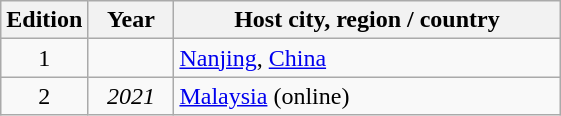<table class="wikitable">
<tr>
<th width="20">Edition</th>
<th width="50">Year</th>
<th width="250">Host city, region / country</th>
</tr>
<tr>
<td align="center">1</td>
<td align="center"></td>
<td> <a href='#'>Nanjing</a>, <a href='#'>China</a></td>
</tr>
<tr>
<td align="center">2</td>
<td align="center"><em>2021</em></td>
<td> <a href='#'>Malaysia</a> (online)</td>
</tr>
</table>
